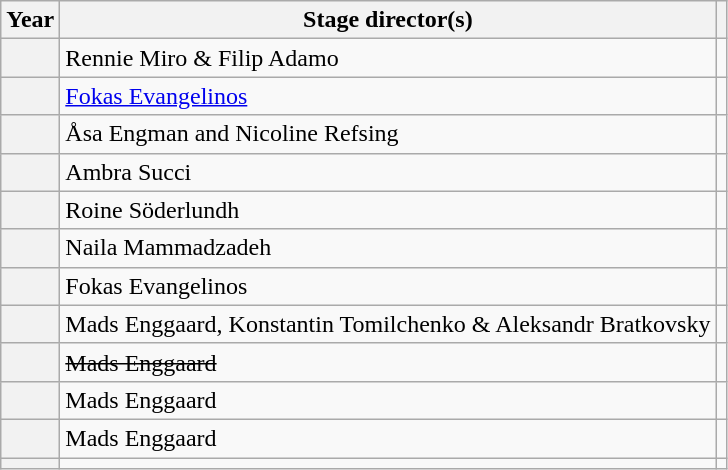<table class="wikitable plainrowheaders">
<tr>
<th>Year</th>
<th>Stage director(s)</th>
<th></th>
</tr>
<tr>
<th scope="row"></th>
<td>Rennie Miro & Filip Adamo</td>
<td></td>
</tr>
<tr>
<th scope="row"></th>
<td><a href='#'>Fokas Evangelinos</a></td>
<td></td>
</tr>
<tr>
<th scope="row"></th>
<td>Åsa Engman and Nicoline Refsing</td>
<td></td>
</tr>
<tr>
<th scope="row"></th>
<td>Ambra Succi</td>
<td></td>
</tr>
<tr>
<th scope="row"></th>
<td>Roine Söderlundh</td>
<td></td>
</tr>
<tr>
<th scope="row"></th>
<td>Naila Mammadzadeh</td>
<td></td>
</tr>
<tr>
<th scope="row"></th>
<td>Fokas Evangelinos</td>
<td></td>
</tr>
<tr>
<th scope="row"></th>
<td>Mads Enggaard, Konstantin Tomilchenko & Aleksandr Bratkovsky</td>
<td></td>
</tr>
<tr>
<th scope="row"><s></s></th>
<td><s>Mads Enggaard</s></td>
<td></td>
</tr>
<tr>
<th scope="row"></th>
<td>Mads Enggaard</td>
<td></td>
</tr>
<tr>
<th scope="row"></th>
<td>Mads Enggaard</td>
<td></td>
</tr>
<tr>
<th scope="row"></th>
<td></td>
<td></td>
</tr>
</table>
